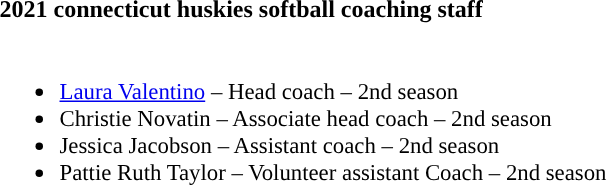<table class="toccolours" style="text-align: left;">
<tr>
<th colspan="9">2021 connecticut huskies softball coaching staff</th>
</tr>
<tr>
<td style="font-size: 95%;" valign="top"><br><ul><li><a href='#'>Laura Valentino</a> – Head coach – 2nd season</li><li>Christie Novatin – Associate head coach – 2nd season</li><li>Jessica Jacobson – Assistant coach – 2nd season</li><li>Pattie Ruth Taylor – Volunteer assistant Coach  – 2nd season</li></ul></td>
</tr>
</table>
